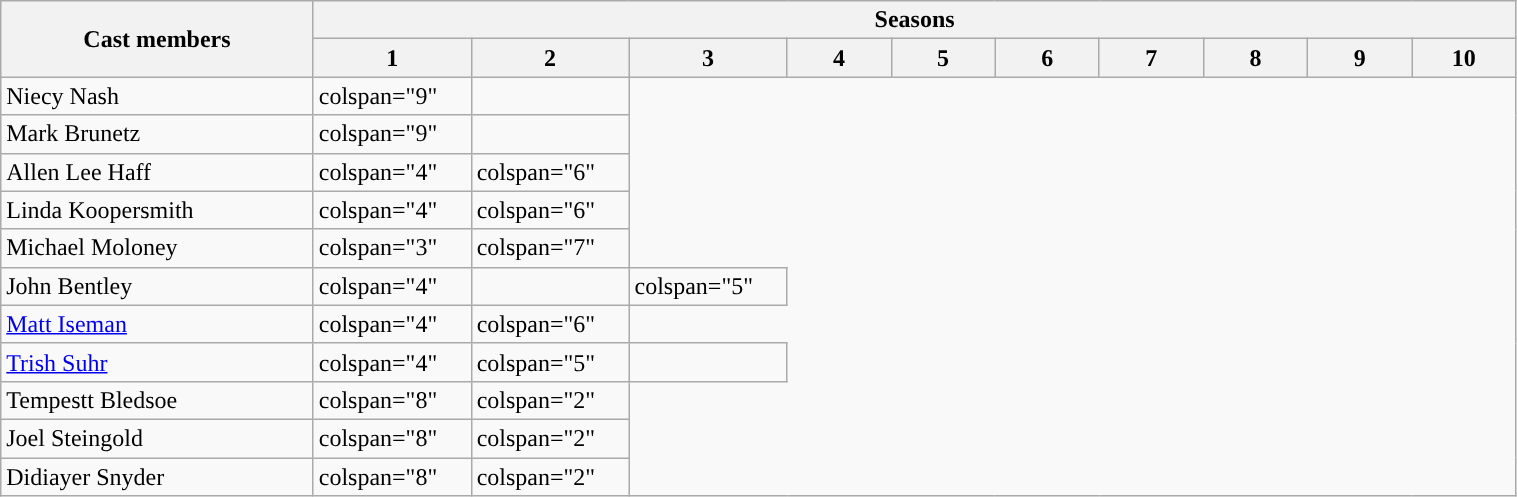<table class="wikitable plainrowheaders" style="width:80%;">
<tr>
<th rowspan="2" style="width:15%;">Cast members</th>
<th colspan="11">Seasons</th>
</tr>
<tr>
<th style="width:5%;">1</th>
<th style="width:5%;">2</th>
<th style="width:5%;">3</th>
<th style="width:5%;">4</th>
<th style="width:5%;">5</th>
<th style="width:5%;">6</th>
<th style="width:5%;">7</th>
<th style="width:5%;">8</th>
<th style="width:5%;">9</th>
<th style="width:5%;">10</th>
</tr>
<tr>
<td>Niecy Nash</td>
<td>colspan="9" </td>
<td></td>
</tr>
<tr>
<td>Mark Brunetz</td>
<td>colspan="9" </td>
<td></td>
</tr>
<tr>
<td>Allen Lee Haff</td>
<td>colspan="4" </td>
<td>colspan="6" </td>
</tr>
<tr>
<td>Linda Koopersmith</td>
<td>colspan="4" </td>
<td>colspan="6" </td>
</tr>
<tr>
<td>Michael Moloney</td>
<td>colspan="3" </td>
<td>colspan="7" </td>
</tr>
<tr>
<td>John Bentley</td>
<td>colspan="4" </td>
<td></td>
<td>colspan="5" </td>
</tr>
<tr>
<td><a href='#'>Matt Iseman</a></td>
<td>colspan="4" </td>
<td>colspan="6" </td>
</tr>
<tr>
<td><a href='#'>Trish Suhr</a></td>
<td>colspan="4" </td>
<td>colspan="5" </td>
<td></td>
</tr>
<tr>
<td>Tempestt Bledsoe</td>
<td>colspan="8" </td>
<td>colspan="2" </td>
</tr>
<tr>
<td>Joel Steingold</td>
<td>colspan="8" </td>
<td>colspan="2" </td>
</tr>
<tr>
<td>Didiayer Snyder</td>
<td>colspan="8" </td>
<td>colspan="2" </td>
</tr>
</table>
